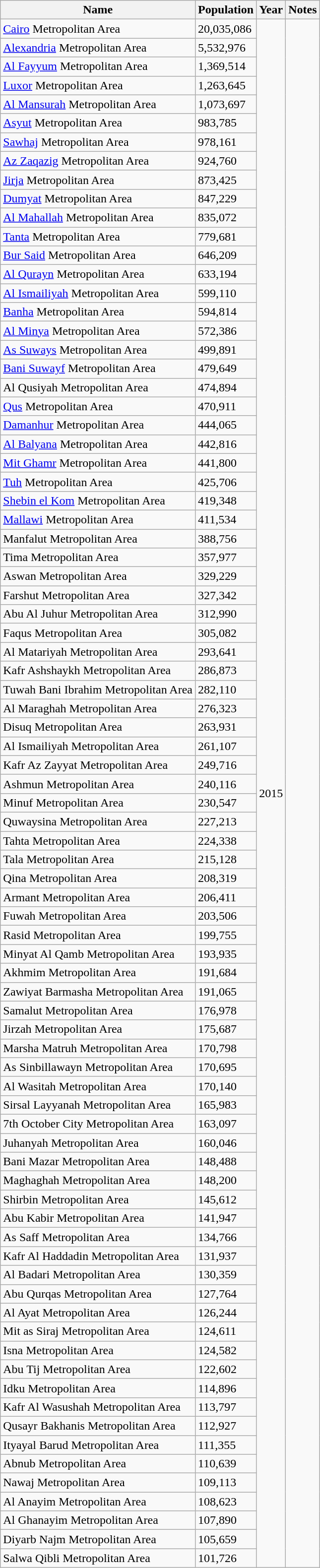<table class="wikitable sortable">
<tr>
<th>Name</th>
<th>Population</th>
<th>Year</th>
<th>Notes</th>
</tr>
<tr>
<td><a href='#'>Cairo</a> Metropolitan Area</td>
<td>20,035,086</td>
<td rowspan="82">2015</td>
<td rowspan="82"></td>
</tr>
<tr>
<td><a href='#'>Alexandria</a> Metropolitan Area</td>
<td>5,532,976</td>
</tr>
<tr>
<td><a href='#'>Al Fayyum</a> Metropolitan Area</td>
<td>1,369,514</td>
</tr>
<tr>
<td><a href='#'>Luxor</a> Metropolitan Area</td>
<td>1,263,645</td>
</tr>
<tr>
<td><a href='#'>Al Mansurah</a> Metropolitan Area</td>
<td>1,073,697</td>
</tr>
<tr>
<td><a href='#'>Asyut</a> Metropolitan Area</td>
<td>983,785</td>
</tr>
<tr>
<td><a href='#'>Sawhaj</a> Metropolitan Area</td>
<td>978,161</td>
</tr>
<tr>
<td><a href='#'>Az Zaqazig</a> Metropolitan Area</td>
<td>924,760</td>
</tr>
<tr>
<td><a href='#'>Jirja</a> Metropolitan Area</td>
<td>873,425</td>
</tr>
<tr>
<td><a href='#'>Dumyat</a> Metropolitan Area</td>
<td>847,229</td>
</tr>
<tr>
<td><a href='#'>Al Mahallah</a> Metropolitan Area</td>
<td>835,072</td>
</tr>
<tr>
<td><a href='#'>Tanta</a> Metropolitan Area</td>
<td>779,681</td>
</tr>
<tr>
<td><a href='#'>Bur Said</a> Metropolitan Area</td>
<td>646,209</td>
</tr>
<tr>
<td><a href='#'>Al Qurayn</a> Metropolitan Area</td>
<td>633,194</td>
</tr>
<tr>
<td><a href='#'>Al Ismailiyah</a> Metropolitan Area</td>
<td>599,110</td>
</tr>
<tr>
<td><a href='#'>Banha</a> Metropolitan Area</td>
<td>594,814</td>
</tr>
<tr>
<td><a href='#'>Al Minya</a> Metropolitan Area</td>
<td>572,386</td>
</tr>
<tr>
<td><a href='#'>As Suways</a> Metropolitan Area</td>
<td>499,891</td>
</tr>
<tr>
<td><a href='#'>Bani Suwayf</a> Metropolitan Area</td>
<td>479,649</td>
</tr>
<tr>
<td>Al Qusiyah Metropolitan Area</td>
<td>474,894</td>
</tr>
<tr>
<td><a href='#'>Qus</a> Metropolitan Area</td>
<td>470,911</td>
</tr>
<tr>
<td><a href='#'>Damanhur</a> Metropolitan Area</td>
<td>444,065</td>
</tr>
<tr>
<td><a href='#'>Al Balyana</a> Metropolitan Area</td>
<td>442,816</td>
</tr>
<tr>
<td><a href='#'>Mit Ghamr</a> Metropolitan Area</td>
<td>441,800</td>
</tr>
<tr>
<td><a href='#'>Tuh</a> Metropolitan Area</td>
<td>425,706</td>
</tr>
<tr>
<td><a href='#'>Shebin el Kom</a> Metropolitan Area</td>
<td>419,348</td>
</tr>
<tr>
<td><a href='#'>Mallawi</a> Metropolitan Area</td>
<td>411,534</td>
</tr>
<tr>
<td>Manfalut Metropolitan Area</td>
<td>388,756</td>
</tr>
<tr>
<td>Tima Metropolitan Area</td>
<td>357,977</td>
</tr>
<tr>
<td>Aswan Metropolitan Area</td>
<td>329,229</td>
</tr>
<tr>
<td>Farshut Metropolitan Area</td>
<td>327,342</td>
</tr>
<tr>
<td>Abu Al Juhur Metropolitan Area</td>
<td>312,990</td>
</tr>
<tr>
<td>Faqus Metropolitan Area</td>
<td>305,082</td>
</tr>
<tr>
<td>Al Matariyah Metropolitan Area</td>
<td>293,641</td>
</tr>
<tr>
<td>Kafr Ashshaykh Metropolitan Area</td>
<td>286,873</td>
</tr>
<tr>
<td>Tuwah Bani Ibrahim Metropolitan Area</td>
<td>282,110</td>
</tr>
<tr>
<td>Al Maraghah Metropolitan Area</td>
<td>276,323</td>
</tr>
<tr>
<td>Disuq Metropolitan Area</td>
<td>263,931</td>
</tr>
<tr>
<td>Al Ismailiyah Metropolitan Area</td>
<td>261,107</td>
</tr>
<tr>
<td>Kafr Az Zayyat Metropolitan Area</td>
<td>249,716</td>
</tr>
<tr>
<td>Ashmun Metropolitan Area</td>
<td>240,116</td>
</tr>
<tr>
<td>Minuf Metropolitan Area</td>
<td>230,547</td>
</tr>
<tr>
<td>Quwaysina Metropolitan Area</td>
<td>227,213</td>
</tr>
<tr>
<td>Tahta Metropolitan Area</td>
<td>224,338</td>
</tr>
<tr>
<td>Tala Metropolitan Area</td>
<td>215,128</td>
</tr>
<tr>
<td>Qina Metropolitan Area</td>
<td>208,319</td>
</tr>
<tr>
<td>Armant Metropolitan Area</td>
<td>206,411</td>
</tr>
<tr>
<td>Fuwah Metropolitan Area</td>
<td>203,506</td>
</tr>
<tr>
<td>Rasid Metropolitan Area</td>
<td>199,755</td>
</tr>
<tr>
<td>Minyat Al Qamb Metropolitan Area</td>
<td>193,935</td>
</tr>
<tr>
<td>Akhmim Metropolitan Area</td>
<td>191,684</td>
</tr>
<tr>
<td>Zawiyat Barmasha Metropolitan Area</td>
<td>191,065</td>
</tr>
<tr>
<td>Samalut Metropolitan Area</td>
<td>176,978</td>
</tr>
<tr>
<td>Jirzah Metropolitan Area</td>
<td>175,687</td>
</tr>
<tr>
<td>Marsha Matruh Metropolitan Area</td>
<td>170,798</td>
</tr>
<tr>
<td>As Sinbillawayn Metropolitan Area</td>
<td>170,695</td>
</tr>
<tr>
<td>Al Wasitah Metropolitan Area</td>
<td>170,140</td>
</tr>
<tr>
<td>Sirsal Layyanah Metropolitan Area</td>
<td>165,983</td>
</tr>
<tr>
<td>7th October City Metropolitan Area</td>
<td>163,097</td>
</tr>
<tr>
<td>Juhanyah Metropolitan Area</td>
<td>160,046</td>
</tr>
<tr>
<td>Bani Mazar Metropolitan Area</td>
<td>148,488</td>
</tr>
<tr>
<td>Maghaghah Metropolitan Area</td>
<td>148,200</td>
</tr>
<tr>
<td>Shirbin Metropolitan Area</td>
<td>145,612</td>
</tr>
<tr>
<td>Abu Kabir Metropolitan Area</td>
<td>141,947</td>
</tr>
<tr>
<td>As Saff Metropolitan Area</td>
<td>134,766</td>
</tr>
<tr>
<td>Kafr Al Haddadin Metropolitan Area</td>
<td>131,937</td>
</tr>
<tr>
<td>Al Badari Metropolitan Area</td>
<td>130,359</td>
</tr>
<tr>
<td>Abu Qurqas Metropolitan Area</td>
<td>127,764</td>
</tr>
<tr>
<td>Al Ayat Metropolitan Area</td>
<td>126,244</td>
</tr>
<tr>
<td>Mit as Siraj Metropolitan Area</td>
<td>124,611</td>
</tr>
<tr>
<td>Isna Metropolitan Area</td>
<td>124,582</td>
</tr>
<tr>
<td>Abu Tij Metropolitan Area</td>
<td>122,602</td>
</tr>
<tr>
<td>Idku Metropolitan Area</td>
<td>114,896</td>
</tr>
<tr>
<td>Kafr Al Wasushah Metropolitan Area</td>
<td>113,797</td>
</tr>
<tr>
<td>Qusayr Bakhanis Metropolitan Area</td>
<td>112,927</td>
</tr>
<tr>
<td>Ityayal Barud Metropolitan Area</td>
<td>111,355</td>
</tr>
<tr>
<td>Abnub Metropolitan Area</td>
<td>110,639</td>
</tr>
<tr>
<td>Nawaj Metropolitan Area</td>
<td>109,113</td>
</tr>
<tr>
<td>Al Anayim Metropolitan Area</td>
<td>108,623</td>
</tr>
<tr>
<td>Al Ghanayim Metropolitan Area</td>
<td>107,890</td>
</tr>
<tr>
<td>Diyarb Najm Metropolitan Area</td>
<td>105,659</td>
</tr>
<tr>
<td>Salwa Qibli Metropolitan Area</td>
<td>101,726</td>
</tr>
</table>
